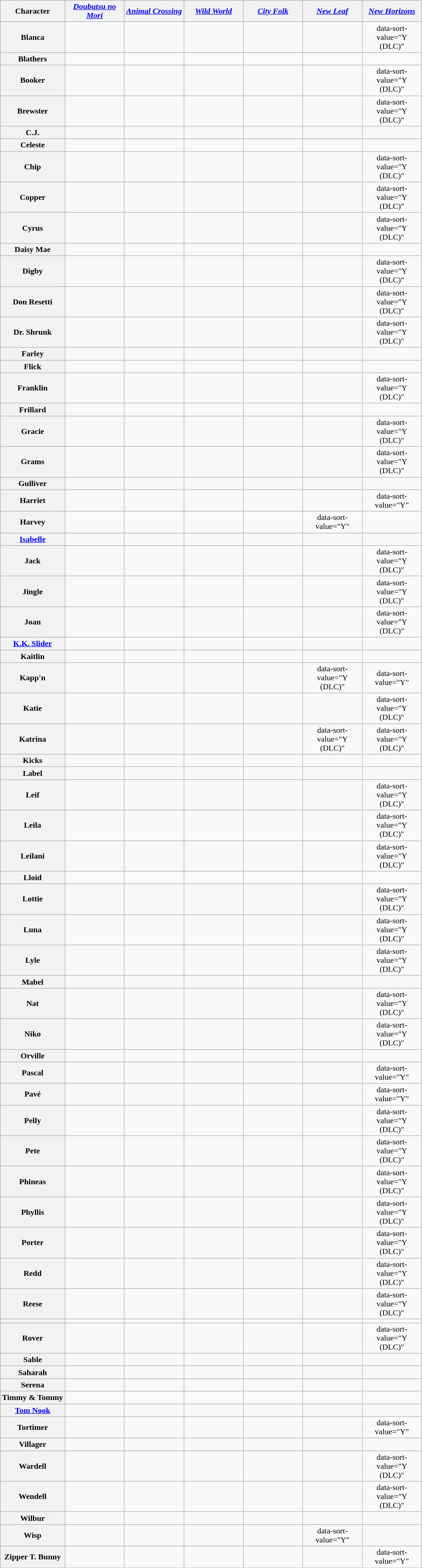<table class="wikitable plainrowheaders sortable">
<tr>
<th scope="col">Character</th>
<th scope="col" style="width: 7em;"><em><a href='#'>Doubutsu no Mori</a></em></th>
<th scope="col" style="width: 7em;"><em><a href='#'>Animal Crossing</a></em></th>
<th scope="col" style="width: 7em;"><em><a href='#'>Wild World</a></em></th>
<th scope="col" style="width: 7em;"><em><a href='#'>City Folk</a></em></th>
<th scope="col" style="width: 7em;"><em><a href='#'>New Leaf</a></em></th>
<th scope="col" style="width: 7em;"><em><a href='#'>New Horizons</a></em></th>
</tr>
<tr style="text-align:center;">
<th scope="row">Blanca</th>
<td></td>
<td></td>
<td></td>
<td></td>
<td></td>
<td>data-sort-value="Y (DLC)" </td>
</tr>
<tr style="text-align:center;">
<th scope="row">Blathers</th>
<td></td>
<td></td>
<td></td>
<td></td>
<td></td>
<td></td>
</tr>
<tr style="text-align:center;">
<th scope="row">Booker</th>
<td></td>
<td></td>
<td></td>
<td></td>
<td></td>
<td>data-sort-value="Y (DLC)" </td>
</tr>
<tr style="text-align:center;">
<th scope="row">Brewster</th>
<td></td>
<td></td>
<td></td>
<td></td>
<td></td>
<td>data-sort-value="Y (DLC)" </td>
</tr>
<tr style="text-align:center;">
<th scope="row">C.J.</th>
<td></td>
<td></td>
<td></td>
<td></td>
<td></td>
<td></td>
</tr>
<tr style="text-align:center;">
<th scope="row">Celeste</th>
<td></td>
<td></td>
<td></td>
<td></td>
<td></td>
<td></td>
</tr>
<tr style="text-align:center;">
<th scope="row">Chip</th>
<td></td>
<td></td>
<td></td>
<td></td>
<td></td>
<td>data-sort-value="Y (DLC)" </td>
</tr>
<tr style="text-align:center;">
<th scope="row">Copper</th>
<td></td>
<td></td>
<td></td>
<td></td>
<td></td>
<td>data-sort-value="Y (DLC)" </td>
</tr>
<tr style="text-align:center;">
<th scope="row">Cyrus</th>
<td></td>
<td></td>
<td></td>
<td></td>
<td></td>
<td>data-sort-value="Y (DLC)" </td>
</tr>
<tr style="text-align:center;">
<th scope="row">Daisy Mae</th>
<td></td>
<td></td>
<td></td>
<td></td>
<td></td>
<td></td>
</tr>
<tr style="text-align:center;">
<th scope="row">Digby</th>
<td></td>
<td></td>
<td></td>
<td></td>
<td></td>
<td>data-sort-value="Y (DLC)" </td>
</tr>
<tr style="text-align:center;">
<th scope="row">Don Resetti</th>
<td></td>
<td></td>
<td></td>
<td></td>
<td></td>
<td>data-sort-value="Y (DLC)" </td>
</tr>
<tr style="text-align:center;">
<th scope="row">Dr. Shrunk</th>
<td></td>
<td></td>
<td></td>
<td></td>
<td></td>
<td>data-sort-value="Y (DLC)" </td>
</tr>
<tr style="text-align:center;">
<th scope="row">Farley</th>
<td></td>
<td></td>
<td></td>
<td></td>
<td></td>
<td></td>
</tr>
<tr style="text-align:center;">
<th scope="row">Flick</th>
<td></td>
<td></td>
<td></td>
<td></td>
<td></td>
<td></td>
</tr>
<tr style="text-align:center;">
<th scope="row">Franklin</th>
<td></td>
<td></td>
<td></td>
<td></td>
<td></td>
<td>data-sort-value="Y (DLC)" </td>
</tr>
<tr style="text-align:center;">
<th scope="row">Frillard</th>
<td></td>
<td></td>
<td></td>
<td></td>
<td></td>
<td></td>
</tr>
<tr style="text-align:center;">
<th scope="row">Gracie</th>
<td></td>
<td></td>
<td></td>
<td></td>
<td></td>
<td>data-sort-value="Y (DLC)" </td>
</tr>
<tr style="text-align:center;">
<th scope="row">Grams</th>
<td></td>
<td></td>
<td></td>
<td></td>
<td></td>
<td>data-sort-value="Y (DLC)" </td>
</tr>
<tr style="text-align:center;">
<th scope="row">Gulliver</th>
<td></td>
<td></td>
<td></td>
<td></td>
<td></td>
<td></td>
</tr>
<tr style="text-align:center;">
<th scope="row">Harriet</th>
<td></td>
<td></td>
<td></td>
<td></td>
<td></td>
<td>data-sort-value="Y" </td>
</tr>
<tr style="text-align:center;">
<th scope="row">Harvey</th>
<td></td>
<td></td>
<td></td>
<td></td>
<td>data-sort-value="Y" </td>
<td></td>
</tr>
<tr style="text-align:center;">
<th scope="row"><a href='#'>Isabelle</a></th>
<td></td>
<td></td>
<td></td>
<td></td>
<td></td>
<td></td>
</tr>
<tr style="text-align:center;">
<th scope="row">Jack</th>
<td></td>
<td></td>
<td></td>
<td></td>
<td></td>
<td>data-sort-value="Y (DLC)" </td>
</tr>
<tr style="text-align:center;">
<th scope="row">Jingle</th>
<td></td>
<td></td>
<td></td>
<td></td>
<td></td>
<td>data-sort-value="Y (DLC)" </td>
</tr>
<tr style="text-align:center;">
<th scope="row">Joan</th>
<td></td>
<td></td>
<td></td>
<td></td>
<td></td>
<td>data-sort-value="Y (DLC)" </td>
</tr>
<tr style="text-align:center;">
<th scope="row"><a href='#'>K.K. Slider</a></th>
<td></td>
<td></td>
<td></td>
<td></td>
<td></td>
<td></td>
</tr>
<tr style="text-align:center;">
<th scope="row">Kaitlin</th>
<td></td>
<td></td>
<td></td>
<td></td>
<td></td>
<td></td>
</tr>
<tr style="text-align:center;">
<th scope="row">Kapp'n</th>
<td></td>
<td></td>
<td></td>
<td></td>
<td>data-sort-value="Y (DLC)" </td>
<td>data-sort-value="Y" </td>
</tr>
<tr style="text-align:center;">
<th scope="row">Katie</th>
<td></td>
<td></td>
<td></td>
<td></td>
<td></td>
<td>data-sort-value="Y (DLC)" </td>
</tr>
<tr style="text-align:center;">
<th scope="row">Katrina</th>
<td></td>
<td></td>
<td></td>
<td></td>
<td>data-sort-value="Y (DLC)" </td>
<td>data-sort-value="Y (DLC)" </td>
</tr>
<tr style="text-align:center;">
<th scope="row">Kicks</th>
<td></td>
<td></td>
<td></td>
<td></td>
<td></td>
<td></td>
</tr>
<tr style="text-align:center;">
<th scope="row">Label</th>
<td></td>
<td></td>
<td></td>
<td></td>
<td></td>
<td></td>
</tr>
<tr style="text-align:center;">
<th scope="row">Leif</th>
<td></td>
<td></td>
<td></td>
<td></td>
<td></td>
<td>data-sort-value="Y (DLC)" </td>
</tr>
<tr style="text-align:center;">
<th scope="row">Leila</th>
<td></td>
<td></td>
<td></td>
<td></td>
<td></td>
<td>data-sort-value="Y (DLC)" </td>
</tr>
<tr style="text-align:center;">
<th scope="row">Leilani</th>
<td></td>
<td></td>
<td></td>
<td></td>
<td></td>
<td>data-sort-value="Y (DLC)" </td>
</tr>
<tr style="text-align:center;">
<th scope="row">Lloid</th>
<td></td>
<td></td>
<td></td>
<td></td>
<td></td>
<td></td>
</tr>
<tr style="text-align:center;">
<th scope="row">Lottie</th>
<td></td>
<td></td>
<td></td>
<td></td>
<td></td>
<td>data-sort-value="Y (DLC)" </td>
</tr>
<tr style="text-align:center;">
<th scope="row">Luna</th>
<td></td>
<td></td>
<td></td>
<td></td>
<td></td>
<td>data-sort-value="Y (DLC)" </td>
</tr>
<tr style="text-align:center;">
<th scope="row">Lyle</th>
<td></td>
<td></td>
<td></td>
<td></td>
<td></td>
<td>data-sort-value="Y (DLC)" </td>
</tr>
<tr style="text-align:center;">
<th scope="row">Mabel</th>
<td></td>
<td></td>
<td></td>
<td></td>
<td></td>
<td></td>
</tr>
<tr style="text-align:center;">
<th scope="row">Nat</th>
<td></td>
<td></td>
<td></td>
<td></td>
<td></td>
<td>data-sort-value="Y (DLC)" </td>
</tr>
<tr style="text-align:center;">
<th scope="row">Niko</th>
<td></td>
<td></td>
<td></td>
<td></td>
<td></td>
<td>data-sort-value="Y (DLC)" </td>
</tr>
<tr style="text-align:center;">
<th scope="row">Orville</th>
<td></td>
<td></td>
<td></td>
<td></td>
<td></td>
<td></td>
</tr>
<tr style="text-align:center;">
<th scope="row">Pascal</th>
<td></td>
<td></td>
<td></td>
<td></td>
<td></td>
<td>data-sort-value="Y" </td>
</tr>
<tr style="text-align:center;">
<th scope="row">Pavé</th>
<td></td>
<td></td>
<td></td>
<td></td>
<td></td>
<td>data-sort-value="Y" </td>
</tr>
<tr style="text-align:center;">
<th scope="row">Pelly</th>
<td></td>
<td></td>
<td></td>
<td></td>
<td></td>
<td>data-sort-value="Y (DLC)" </td>
</tr>
<tr style="text-align:center;">
<th scope="row">Pete</th>
<td></td>
<td></td>
<td></td>
<td></td>
<td></td>
<td>data-sort-value="Y (DLC)" </td>
</tr>
<tr style="text-align:center;">
<th scope="row">Phineas</th>
<td></td>
<td></td>
<td></td>
<td></td>
<td></td>
<td>data-sort-value="Y (DLC)" </td>
</tr>
<tr style="text-align:center;">
<th scope="row">Phyllis</th>
<td></td>
<td></td>
<td></td>
<td></td>
<td></td>
<td>data-sort-value="Y (DLC)" </td>
</tr>
<tr style="text-align:center;">
<th scope="row">Porter</th>
<td></td>
<td></td>
<td></td>
<td></td>
<td></td>
<td>data-sort-value="Y (DLC)" </td>
</tr>
<tr style="text-align:center;">
<th scope="row">Redd</th>
<td></td>
<td></td>
<td></td>
<td></td>
<td></td>
<td>data-sort-value="Y (DLC)" </td>
</tr>
<tr style="text-align:center;">
<th scope="row">Reese</th>
<td></td>
<td></td>
<td></td>
<td></td>
<td></td>
<td>data-sort-value="Y (DLC)" </td>
</tr>
<tr style="text-align:center;">
<th scope="row"></th>
<td></td>
<td></td>
<td></td>
<td></td>
<td></td>
<td></td>
</tr>
<tr style="text-align:center;">
<th scope="row">Rover</th>
<td></td>
<td></td>
<td></td>
<td></td>
<td></td>
<td>data-sort-value="Y (DLC)" </td>
</tr>
<tr style="text-align:center;">
<th scope="row">Sable</th>
<td></td>
<td></td>
<td></td>
<td></td>
<td></td>
<td></td>
</tr>
<tr style="text-align:center;">
<th scope="row">Saharah</th>
<td></td>
<td></td>
<td></td>
<td></td>
<td></td>
<td></td>
</tr>
<tr style="text-align:center;">
<th scope="row">Serena</th>
<td></td>
<td></td>
<td></td>
<td></td>
<td></td>
<td></td>
</tr>
<tr style="text-align:center;">
<th scope="row">Timmy & Tommy</th>
<td></td>
<td></td>
<td></td>
<td></td>
<td></td>
<td></td>
</tr>
<tr style="text-align:center;">
<th scope="row"><a href='#'>Tom Nook</a></th>
<td></td>
<td></td>
<td></td>
<td></td>
<td></td>
<td></td>
</tr>
<tr style="text-align:center;">
<th scope="row">Tortimer</th>
<td></td>
<td></td>
<td></td>
<td></td>
<td></td>
<td>data-sort-value="Y" </td>
</tr>
<tr style="text-align:center;">
<th scope="row">Villager</th>
<td></td>
<td></td>
<td></td>
<td></td>
<td></td>
<td></td>
</tr>
<tr style="text-align:center;">
<th scope="row">Wardell</th>
<td></td>
<td></td>
<td></td>
<td></td>
<td></td>
<td>data-sort-value="Y (DLC)" </td>
</tr>
<tr style="text-align:center;">
<th scope="row">Wendell</th>
<td></td>
<td></td>
<td></td>
<td></td>
<td></td>
<td>data-sort-value="Y (DLC)" </td>
</tr>
<tr style="text-align:center;">
<th scope="row">Wilbur</th>
<td></td>
<td></td>
<td></td>
<td></td>
<td></td>
<td></td>
</tr>
<tr style="text-align:center;">
<th scope="row">Wisp</th>
<td></td>
<td></td>
<td></td>
<td></td>
<td>data-sort-value="Y" </td>
<td></td>
</tr>
<tr style="text-align:center;">
<th scope="row">Zipper T. Bunny</th>
<td></td>
<td></td>
<td></td>
<td></td>
<td></td>
<td>data-sort-value="Y" </td>
</tr>
</table>
